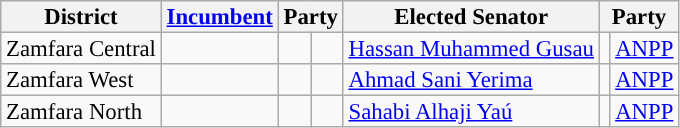<table class="sortable wikitable" style="font-size:95%;line-height:14px;">
<tr>
<th class="unsortable">District</th>
<th class="unsortable"><a href='#'>Incumbent</a></th>
<th colspan="2">Party</th>
<th class="unsortable">Elected Senator</th>
<th colspan="2">Party</th>
</tr>
<tr>
<td>Zamfara Central</td>
<td></td>
<td></td>
<td></td>
<td><a href='#'>Hassan Muhammed Gusau</a></td>
<td style="background:"></td>
<td><a href='#'>ANPP</a></td>
</tr>
<tr>
<td>Zamfara West</td>
<td></td>
<td></td>
<td></td>
<td><a href='#'>Ahmad Sani Yerima</a></td>
<td style="background:"></td>
<td><a href='#'>ANPP</a></td>
</tr>
<tr>
<td>Zamfara North</td>
<td></td>
<td></td>
<td></td>
<td><a href='#'>Sahabi Alhaji Yaú</a></td>
<td style="background:"></td>
<td><a href='#'>ANPP</a></td>
</tr>
</table>
